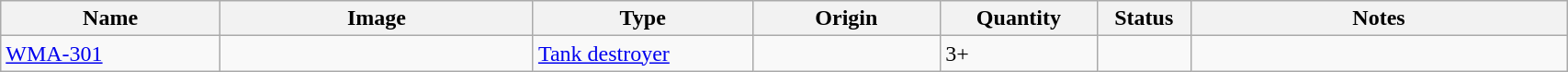<table class="wikitable" style="width:90%;">
<tr>
<th width=14%>Name</th>
<th width=20%>Image</th>
<th width=14%>Type</th>
<th width=12%>Origin</th>
<th width=10%>Quantity</th>
<th width=06%>Status</th>
<th width=24%>Notes</th>
</tr>
<tr>
<td><a href='#'>WMA-301</a></td>
<td></td>
<td><a href='#'>Tank destroyer</a></td>
<td></td>
<td>3+</td>
<td></td>
<td></td>
</tr>
</table>
